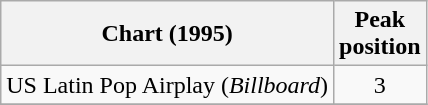<table class="wikitable">
<tr>
<th>Chart (1995)</th>
<th>Peak<br>position</th>
</tr>
<tr>
<td>US Latin Pop Airplay (<em>Billboard</em>)</td>
<td align="center">3</td>
</tr>
<tr>
</tr>
</table>
